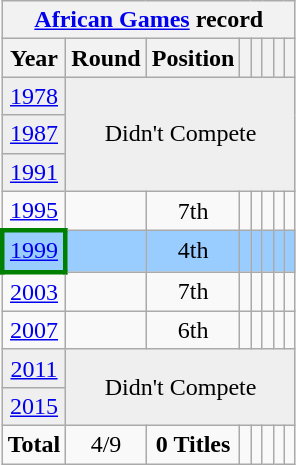<table class="wikitable" style="text-align: center;">
<tr>
<th colspan=10><a href='#'>African Games</a> record</th>
</tr>
<tr>
<th>Year</th>
<th>Round</th>
<th>Position</th>
<th></th>
<th></th>
<th></th>
<th></th>
<th></th>
</tr>
<tr bgcolor="efefef">
<td> <a href='#'>1978</a></td>
<td colspan=7 rowspan=3 align="center">Didn't Compete</td>
</tr>
<tr bgcolor="efefef">
<td> <a href='#'>1987</a></td>
</tr>
<tr bgcolor="efefef">
<td> <a href='#'>1991</a></td>
</tr>
<tr>
<td> <a href='#'>1995</a></td>
<td></td>
<td>7th</td>
<td></td>
<td></td>
<td></td>
<td></td>
<td></td>
</tr>
<tr bgcolor=9acdff>
<td style="border: 3px solid green"> <a href='#'>1999</a></td>
<td></td>
<td>4th</td>
<td></td>
<td></td>
<td></td>
<td></td>
<td></td>
</tr>
<tr>
<td> <a href='#'>2003</a></td>
<td></td>
<td>7th</td>
<td></td>
<td></td>
<td></td>
<td></td>
<td></td>
</tr>
<tr>
<td> <a href='#'>2007</a></td>
<td></td>
<td>6th</td>
<td></td>
<td></td>
<td></td>
<td></td>
<td></td>
</tr>
<tr bgcolor="efefef">
<td> <a href='#'>2011</a></td>
<td colspan=7 rowspan=2 align="center">Didn't Compete</td>
</tr>
<tr bgcolor="efefef">
<td> <a href='#'>2015</a></td>
</tr>
<tr>
<td><strong>Total</strong></td>
<td>4/9</td>
<td><strong>0 Titles</strong></td>
<td></td>
<td></td>
<td></td>
<td></td>
<td></td>
</tr>
</table>
